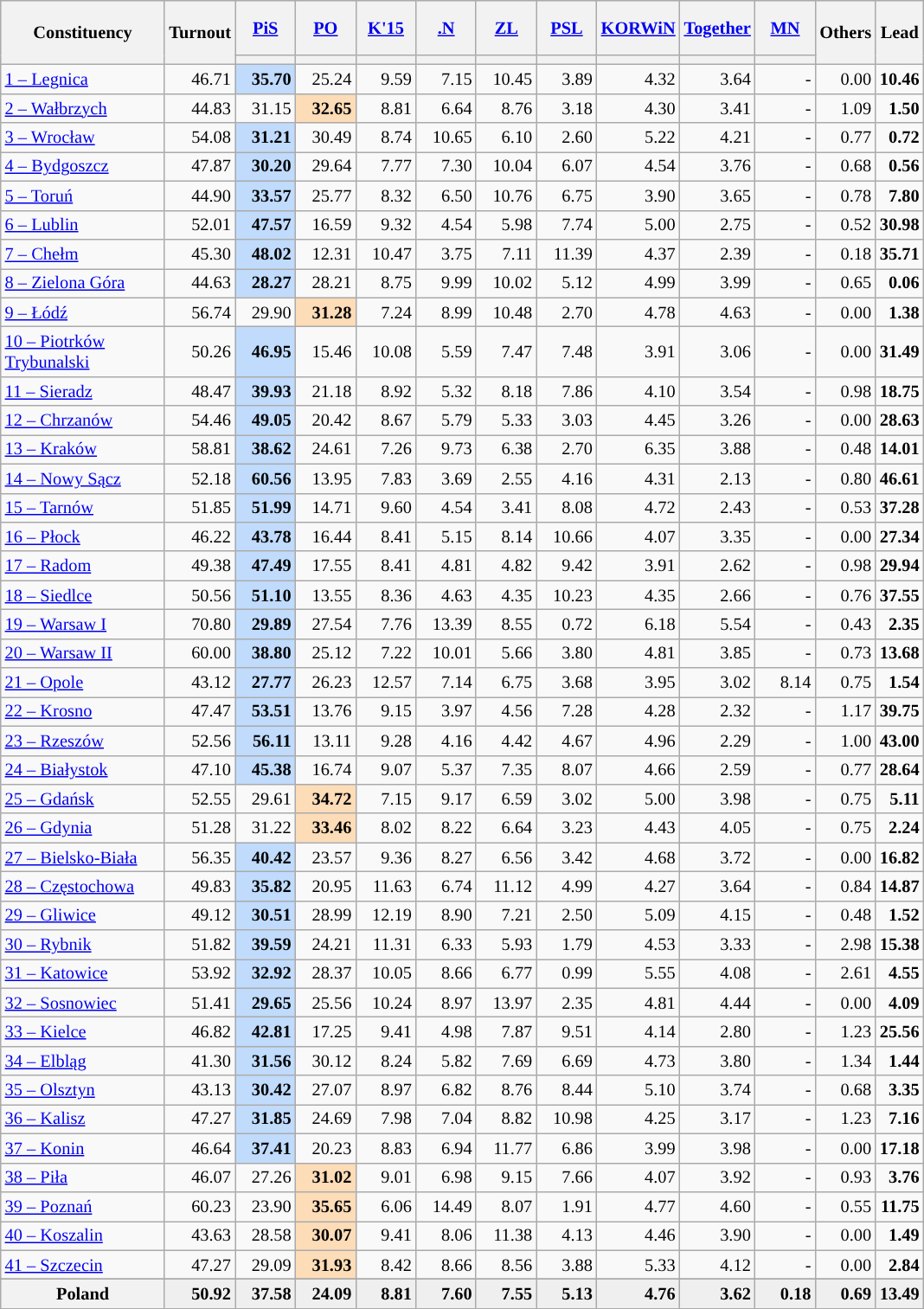<table class="wikitable sortable collapsible" style="text-align:right; font-size:85%">
<tr style="height:42px; text-align:center; background-color:#E9E9E9;">
<th rowspan="2" style="width:120px;">Constituency</th>
<th rowspan="2" data-sort-type="number" style="width:30px;">Turnout</th>
<th style="width:40px;" class="unsortable"><a href='#'><span>PiS</span></a></th>
<th style="width:40px;" class="unsortable"><a href='#'><span>PO</span></a></th>
<th style="width:40px;" class="unsortable"><a href='#'><span>K'15</span></a></th>
<th style="width:40px;" class="unsortable"><a href='#'><span>.N</span></a></th>
<th style="width:40px;" class="unsortable"><a href='#'><span>ZL</span></a></th>
<th style="width:40px;" class="unsortable"><a href='#'><span>PSL</span></a></th>
<th style="width:40px;" class="unsortable"><a href='#'><span>KORWiN</span></a></th>
<th style="width:40px;" class="unsortable"><a href='#'>Together</a></th>
<th style="width:40px;" class="unsortable"><a href='#'><span>MN</span></a></th>
<th rowspan="2" data-sort-type="number" style="width:40px;">Others</th>
<th rowspan="2" data-sort-type="number" style="width:30px;">Lead</th>
</tr>
<tr>
<th data-sort-type="number" style="height:1px; background:"></th>
<th data-sort-type="number" style="height:1px; background:"></th>
<th data-sort-type="number" style="height:1px; background:"></th>
<th data-sort-type="number" style="height:1px; background:"></th>
<th data-sort-type="number" style="height:1px; background:"></th>
<th data-sort-type="number" style="height:1px; background:"></th>
<th data-sort-type="number" style="height:1px; background:"></th>
<th data-sort-type="number" style="height:1px; background:"></th>
<th data-sort-type="number" style="height:1px; background:"></th>
</tr>
<tr>
<td align=left><a href='#'>1 – Legnica</a></td>
<td>46.71</td>
<td style="font-weight:bold; background:#C0DBFC">35.70</td>
<td>25.24</td>
<td>9.59</td>
<td>7.15</td>
<td>10.45</td>
<td>3.89</td>
<td>4.32</td>
<td>3.64</td>
<td>-</td>
<td>0.00</td>
<td style="background:"><strong>10.46</strong></td>
</tr>
<tr>
<td align=left><a href='#'>2 – Wałbrzych</a></td>
<td>44.83</td>
<td>31.15</td>
<td style="font-weight:bold; background:#FDDCB8">32.65</td>
<td>8.81</td>
<td>6.64</td>
<td>8.76</td>
<td>3.18</td>
<td>4.30</td>
<td>3.41</td>
<td>-</td>
<td>1.09</td>
<td style="background:"><strong>1.50</strong></td>
</tr>
<tr>
<td align=left><a href='#'>3 – Wrocław</a></td>
<td>54.08</td>
<td style="font-weight:bold; background:#C0DBFC">31.21</td>
<td>30.49</td>
<td>8.74</td>
<td>10.65</td>
<td>6.10</td>
<td>2.60</td>
<td>5.22</td>
<td>4.21</td>
<td>-</td>
<td>0.77</td>
<td style="background:"><strong>0.72</strong></td>
</tr>
<tr>
<td align=left><a href='#'>4 – Bydgoszcz</a></td>
<td>47.87</td>
<td style="font-weight:bold; background:#C0DBFC">30.20</td>
<td>29.64</td>
<td>7.77</td>
<td>7.30</td>
<td>10.04</td>
<td>6.07</td>
<td>4.54</td>
<td>3.76</td>
<td>-</td>
<td>0.68</td>
<td style="background:"><strong>0.56</strong></td>
</tr>
<tr>
<td align=left><a href='#'>5 – Toruń</a></td>
<td>44.90</td>
<td style="font-weight:bold; background:#C0DBFC">33.57</td>
<td>25.77</td>
<td>8.32</td>
<td>6.50</td>
<td>10.76</td>
<td>6.75</td>
<td>3.90</td>
<td>3.65</td>
<td>-</td>
<td>0.78</td>
<td style="background:"><strong>7.80</strong></td>
</tr>
<tr>
<td align=left><a href='#'>6 – Lublin</a></td>
<td>52.01</td>
<td style="font-weight:bold; background:#C0DBFC">47.57</td>
<td>16.59</td>
<td>9.32</td>
<td>4.54</td>
<td>5.98</td>
<td>7.74</td>
<td>5.00</td>
<td>2.75</td>
<td>-</td>
<td>0.52</td>
<td style="background:"><strong>30.98</strong></td>
</tr>
<tr>
<td align=left><a href='#'>7 – Chełm</a></td>
<td>45.30</td>
<td style="font-weight:bold; background:#C0DBFC">48.02</td>
<td>12.31</td>
<td>10.47</td>
<td>3.75</td>
<td>7.11</td>
<td>11.39</td>
<td>4.37</td>
<td>2.39</td>
<td>-</td>
<td>0.18</td>
<td style="background:"><strong>35.71</strong></td>
</tr>
<tr>
<td align=left><a href='#'>8 – Zielona Góra</a></td>
<td>44.63</td>
<td style="font-weight:bold; background:#C0DBFC">28.27</td>
<td>28.21</td>
<td>8.75</td>
<td>9.99</td>
<td>10.02</td>
<td>5.12</td>
<td>4.99</td>
<td>3.99</td>
<td>-</td>
<td>0.65</td>
<td style="background:"><strong>0.06</strong></td>
</tr>
<tr>
<td align=left><a href='#'>9 – Łódź</a></td>
<td>56.74</td>
<td>29.90</td>
<td style="font-weight:bold; background:#FDDCB8">31.28</td>
<td>7.24</td>
<td>8.99</td>
<td>10.48</td>
<td>2.70</td>
<td>4.78</td>
<td>4.63</td>
<td>-</td>
<td>0.00</td>
<td style="background:"><strong>1.38</strong></td>
</tr>
<tr>
<td align=left><a href='#'>10 – Piotrków Trybunalski</a></td>
<td>50.26</td>
<td style="font-weight:bold; background:#C0DBFC">46.95</td>
<td>15.46</td>
<td>10.08</td>
<td>5.59</td>
<td>7.47</td>
<td>7.48</td>
<td>3.91</td>
<td>3.06</td>
<td>-</td>
<td>0.00</td>
<td style="background:"><strong>31.49</strong></td>
</tr>
<tr>
<td align=left><a href='#'>11 – Sieradz</a></td>
<td>48.47</td>
<td style="font-weight:bold; background:#C0DBFC">39.93</td>
<td>21.18</td>
<td>8.92</td>
<td>5.32</td>
<td>8.18</td>
<td>7.86</td>
<td>4.10</td>
<td>3.54</td>
<td>-</td>
<td>0.98</td>
<td style="background:"><strong>18.75</strong></td>
</tr>
<tr>
<td align=left><a href='#'>12 – Chrzanów</a></td>
<td>54.46</td>
<td style="font-weight:bold; background:#C0DBFC">49.05</td>
<td>20.42</td>
<td>8.67</td>
<td>5.79</td>
<td>5.33</td>
<td>3.03</td>
<td>4.45</td>
<td>3.26</td>
<td>-</td>
<td>0.00</td>
<td style="background:"><strong>28.63</strong></td>
</tr>
<tr>
<td align=left><a href='#'>13 – Kraków</a></td>
<td>58.81</td>
<td style="font-weight:bold; background:#C0DBFC">38.62</td>
<td>24.61</td>
<td>7.26</td>
<td>9.73</td>
<td>6.38</td>
<td>2.70</td>
<td>6.35</td>
<td>3.88</td>
<td>-</td>
<td>0.48</td>
<td style="background:"><strong>14.01</strong></td>
</tr>
<tr>
<td align=left><a href='#'>14 – Nowy Sącz</a></td>
<td>52.18</td>
<td style="font-weight:bold; background:#C0DBFC">60.56</td>
<td>13.95</td>
<td>7.83</td>
<td>3.69</td>
<td>2.55</td>
<td>4.16</td>
<td>4.31</td>
<td>2.13</td>
<td>-</td>
<td>0.80</td>
<td style="background:"><strong>46.61</strong></td>
</tr>
<tr>
<td align=left><a href='#'>15 – Tarnów</a></td>
<td>51.85</td>
<td style="font-weight:bold; background:#C0DBFC">51.99</td>
<td>14.71</td>
<td>9.60</td>
<td>4.54</td>
<td>3.41</td>
<td>8.08</td>
<td>4.72</td>
<td>2.43</td>
<td>-</td>
<td>0.53</td>
<td style="background:"><strong>37.28</strong></td>
</tr>
<tr>
<td align=left><a href='#'>16 – Płock</a></td>
<td>46.22</td>
<td style="font-weight:bold; background:#C0DBFC">43.78</td>
<td>16.44</td>
<td>8.41</td>
<td>5.15</td>
<td>8.14</td>
<td>10.66</td>
<td>4.07</td>
<td>3.35</td>
<td>-</td>
<td>0.00</td>
<td style="background:"><strong>27.34</strong></td>
</tr>
<tr>
<td align=left><a href='#'>17 – Radom</a></td>
<td>49.38</td>
<td style="font-weight:bold; background:#C0DBFC">47.49</td>
<td>17.55</td>
<td>8.41</td>
<td>4.81</td>
<td>4.82</td>
<td>9.42</td>
<td>3.91</td>
<td>2.62</td>
<td>-</td>
<td>0.98</td>
<td style="background:"><strong>29.94</strong></td>
</tr>
<tr>
<td align=left><a href='#'>18 – Siedlce</a></td>
<td>50.56</td>
<td style="font-weight:bold; background:#C0DBFC">51.10</td>
<td>13.55</td>
<td>8.36</td>
<td>4.63</td>
<td>4.35</td>
<td>10.23</td>
<td>4.35</td>
<td>2.66</td>
<td>-</td>
<td>0.76</td>
<td style="background:"><strong>37.55</strong></td>
</tr>
<tr>
<td align=left><a href='#'>19 – Warsaw I</a></td>
<td>70.80</td>
<td style="font-weight:bold; background:#C0DBFC">29.89</td>
<td>27.54</td>
<td>7.76</td>
<td>13.39</td>
<td>8.55</td>
<td>0.72</td>
<td>6.18</td>
<td>5.54</td>
<td>-</td>
<td>0.43</td>
<td style="background:"><strong>2.35</strong></td>
</tr>
<tr>
<td align=left><a href='#'>20 – Warsaw II</a></td>
<td>60.00</td>
<td style="font-weight:bold; background:#C0DBFC">38.80</td>
<td>25.12</td>
<td>7.22</td>
<td>10.01</td>
<td>5.66</td>
<td>3.80</td>
<td>4.81</td>
<td>3.85</td>
<td>-</td>
<td>0.73</td>
<td style="background:"><strong>13.68</strong></td>
</tr>
<tr>
<td align=left><a href='#'>21 – Opole</a></td>
<td>43.12</td>
<td style="font-weight:bold; background:#C0DBFC">27.77</td>
<td>26.23</td>
<td>12.57</td>
<td>7.14</td>
<td>6.75</td>
<td>3.68</td>
<td>3.95</td>
<td>3.02</td>
<td>8.14</td>
<td>0.75</td>
<td style="background:"><strong>1.54</strong></td>
</tr>
<tr>
<td align=left><a href='#'>22 – Krosno</a></td>
<td>47.47</td>
<td style="font-weight:bold; background:#C0DBFC">53.51</td>
<td>13.76</td>
<td>9.15</td>
<td>3.97</td>
<td>4.56</td>
<td>7.28</td>
<td>4.28</td>
<td>2.32</td>
<td>-</td>
<td>1.17</td>
<td style="background:"><strong>39.75</strong></td>
</tr>
<tr>
<td align=left><a href='#'>23 – Rzeszów</a></td>
<td>52.56</td>
<td style="font-weight:bold; background:#C0DBFC">56.11</td>
<td>13.11</td>
<td>9.28</td>
<td>4.16</td>
<td>4.42</td>
<td>4.67</td>
<td>4.96</td>
<td>2.29</td>
<td>-</td>
<td>1.00</td>
<td style="background:"><strong>43.00</strong></td>
</tr>
<tr>
<td align=left><a href='#'>24 – Białystok</a></td>
<td>47.10</td>
<td style="font-weight:bold; background:#C0DBFC">45.38</td>
<td>16.74</td>
<td>9.07</td>
<td>5.37</td>
<td>7.35</td>
<td>8.07</td>
<td>4.66</td>
<td>2.59</td>
<td>-</td>
<td>0.77</td>
<td style="background:"><strong>28.64</strong></td>
</tr>
<tr>
<td align=left><a href='#'>25 – Gdańsk</a></td>
<td>52.55</td>
<td>29.61</td>
<td style="font-weight:bold; background:#FDDCB8">34.72</td>
<td>7.15</td>
<td>9.17</td>
<td>6.59</td>
<td>3.02</td>
<td>5.00</td>
<td>3.98</td>
<td>-</td>
<td>0.75</td>
<td style="background:"><strong>5.11</strong></td>
</tr>
<tr>
<td align=left><a href='#'>26 – Gdynia</a></td>
<td>51.28</td>
<td>31.22</td>
<td style="font-weight:bold; background:#FDDCB8">33.46</td>
<td>8.02</td>
<td>8.22</td>
<td>6.64</td>
<td>3.23</td>
<td>4.43</td>
<td>4.05</td>
<td>-</td>
<td>0.75</td>
<td style="background:"><strong>2.24</strong></td>
</tr>
<tr>
<td align=left><a href='#'>27 – Bielsko-Biała</a></td>
<td>56.35</td>
<td style="font-weight:bold; background:#C0DBFC">40.42</td>
<td>23.57</td>
<td>9.36</td>
<td>8.27</td>
<td>6.56</td>
<td>3.42</td>
<td>4.68</td>
<td>3.72</td>
<td>-</td>
<td>0.00</td>
<td style="background:"><strong>16.82</strong></td>
</tr>
<tr>
<td align=left><a href='#'>28 – Częstochowa</a></td>
<td>49.83</td>
<td style="font-weight:bold; background:#C0DBFC">35.82</td>
<td>20.95</td>
<td>11.63</td>
<td>6.74</td>
<td>11.12</td>
<td>4.99</td>
<td>4.27</td>
<td>3.64</td>
<td>-</td>
<td>0.84</td>
<td style="background:"><strong>14.87</strong></td>
</tr>
<tr>
<td align=left><a href='#'>29 – Gliwice</a></td>
<td>49.12</td>
<td style="font-weight:bold; background:#C0DBFC">30.51</td>
<td>28.99</td>
<td>12.19</td>
<td>8.90</td>
<td>7.21</td>
<td>2.50</td>
<td>5.09</td>
<td>4.15</td>
<td>-</td>
<td>0.48</td>
<td style="background:"><strong>1.52</strong></td>
</tr>
<tr>
<td align=left><a href='#'>30 – Rybnik</a></td>
<td>51.82</td>
<td style="font-weight:bold; background:#C0DBFC">39.59</td>
<td>24.21</td>
<td>11.31</td>
<td>6.33</td>
<td>5.93</td>
<td>1.79</td>
<td>4.53</td>
<td>3.33</td>
<td>-</td>
<td>2.98</td>
<td style="background:"><strong>15.38</strong></td>
</tr>
<tr>
<td align=left><a href='#'>31 – Katowice</a></td>
<td>53.92</td>
<td style="font-weight:bold; background:#C0DBFC">32.92</td>
<td>28.37</td>
<td>10.05</td>
<td>8.66</td>
<td>6.77</td>
<td>0.99</td>
<td>5.55</td>
<td>4.08</td>
<td>-</td>
<td>2.61</td>
<td style="background:"><strong>4.55</strong></td>
</tr>
<tr>
<td align=left><a href='#'>32 – Sosnowiec</a></td>
<td>51.41</td>
<td style="font-weight:bold; background:#C0DBFC">29.65</td>
<td>25.56</td>
<td>10.24</td>
<td>8.97</td>
<td>13.97</td>
<td>2.35</td>
<td>4.81</td>
<td>4.44</td>
<td>-</td>
<td>0.00</td>
<td style="background:"><strong>4.09</strong></td>
</tr>
<tr>
<td align=left><a href='#'>33 – Kielce</a></td>
<td>46.82</td>
<td style="font-weight:bold; background:#C0DBFC">42.81</td>
<td>17.25</td>
<td>9.41</td>
<td>4.98</td>
<td>7.87</td>
<td>9.51</td>
<td>4.14</td>
<td>2.80</td>
<td>-</td>
<td>1.23</td>
<td style="background:"><strong>25.56</strong></td>
</tr>
<tr>
<td align=left><a href='#'>34 – Elbląg</a></td>
<td>41.30</td>
<td style="font-weight:bold; background:#C0DBFC">31.56</td>
<td>30.12</td>
<td>8.24</td>
<td>5.82</td>
<td>7.69</td>
<td>6.69</td>
<td>4.73</td>
<td>3.80</td>
<td>-</td>
<td>1.34</td>
<td style="background:"><strong>1.44</strong></td>
</tr>
<tr>
<td align=left><a href='#'>35 – Olsztyn</a></td>
<td>43.13</td>
<td style="font-weight:bold; background:#C0DBFC">30.42</td>
<td>27.07</td>
<td>8.97</td>
<td>6.82</td>
<td>8.76</td>
<td>8.44</td>
<td>5.10</td>
<td>3.74</td>
<td>-</td>
<td>0.68</td>
<td style="background:"><strong>3.35</strong></td>
</tr>
<tr>
<td align=left><a href='#'>36 – Kalisz</a></td>
<td>47.27</td>
<td style="font-weight:bold; background:#C0DBFC">31.85</td>
<td>24.69</td>
<td>7.98</td>
<td>7.04</td>
<td>8.82</td>
<td>10.98</td>
<td>4.25</td>
<td>3.17</td>
<td>-</td>
<td>1.23</td>
<td style="background:"><strong>7.16</strong></td>
</tr>
<tr>
<td align=left><a href='#'>37 – Konin</a></td>
<td>46.64</td>
<td style="font-weight:bold; background:#C0DBFC">37.41</td>
<td>20.23</td>
<td>8.83</td>
<td>6.94</td>
<td>11.77</td>
<td>6.86</td>
<td>3.99</td>
<td>3.98</td>
<td>-</td>
<td>0.00</td>
<td style="background:"><strong>17.18</strong></td>
</tr>
<tr>
<td align=left><a href='#'>38 – Piła</a></td>
<td>46.07</td>
<td>27.26</td>
<td style="font-weight:bold; background:#FDDCB8">31.02</td>
<td>9.01</td>
<td>6.98</td>
<td>9.15</td>
<td>7.66</td>
<td>4.07</td>
<td>3.92</td>
<td>-</td>
<td>0.93</td>
<td style="background:"><strong>3.76</strong></td>
</tr>
<tr>
<td align=left><a href='#'>39 – Poznań</a></td>
<td>60.23</td>
<td>23.90</td>
<td style="font-weight:bold; background:#FDDCB8">35.65</td>
<td>6.06</td>
<td>14.49</td>
<td>8.07</td>
<td>1.91</td>
<td>4.77</td>
<td>4.60</td>
<td>-</td>
<td>0.55</td>
<td style="background:"><strong>11.75</strong></td>
</tr>
<tr>
<td align=left><a href='#'>40 – Koszalin</a></td>
<td>43.63</td>
<td>28.58</td>
<td style="font-weight:bold; background:#FDDCB8">30.07</td>
<td>9.41</td>
<td>8.06</td>
<td>11.38</td>
<td>4.13</td>
<td>4.46</td>
<td>3.90</td>
<td>-</td>
<td>0.00</td>
<td style="background:"><strong>1.49</strong></td>
</tr>
<tr>
<td align=left><a href='#'>41 – Szczecin</a></td>
<td>47.27</td>
<td>29.09</td>
<td style="font-weight:bold; background:#FDDCB8">31.93</td>
<td>8.42</td>
<td>8.66</td>
<td>8.56</td>
<td>3.88</td>
<td>5.33</td>
<td>4.12</td>
<td>-</td>
<td>0.00</td>
<td style="background:"><strong>2.84</strong></td>
</tr>
<tr>
</tr>
<tr style="background:#EFEFEF; font-weight:bold;">
<th allign=center>Poland</th>
<td>50.92</td>
<td>37.58</td>
<td>24.09</td>
<td>8.81</td>
<td>7.60</td>
<td>7.55</td>
<td>5.13</td>
<td>4.76</td>
<td>3.62</td>
<td>0.18</td>
<td>0.69</td>
<td>13.49</td>
</tr>
</table>
